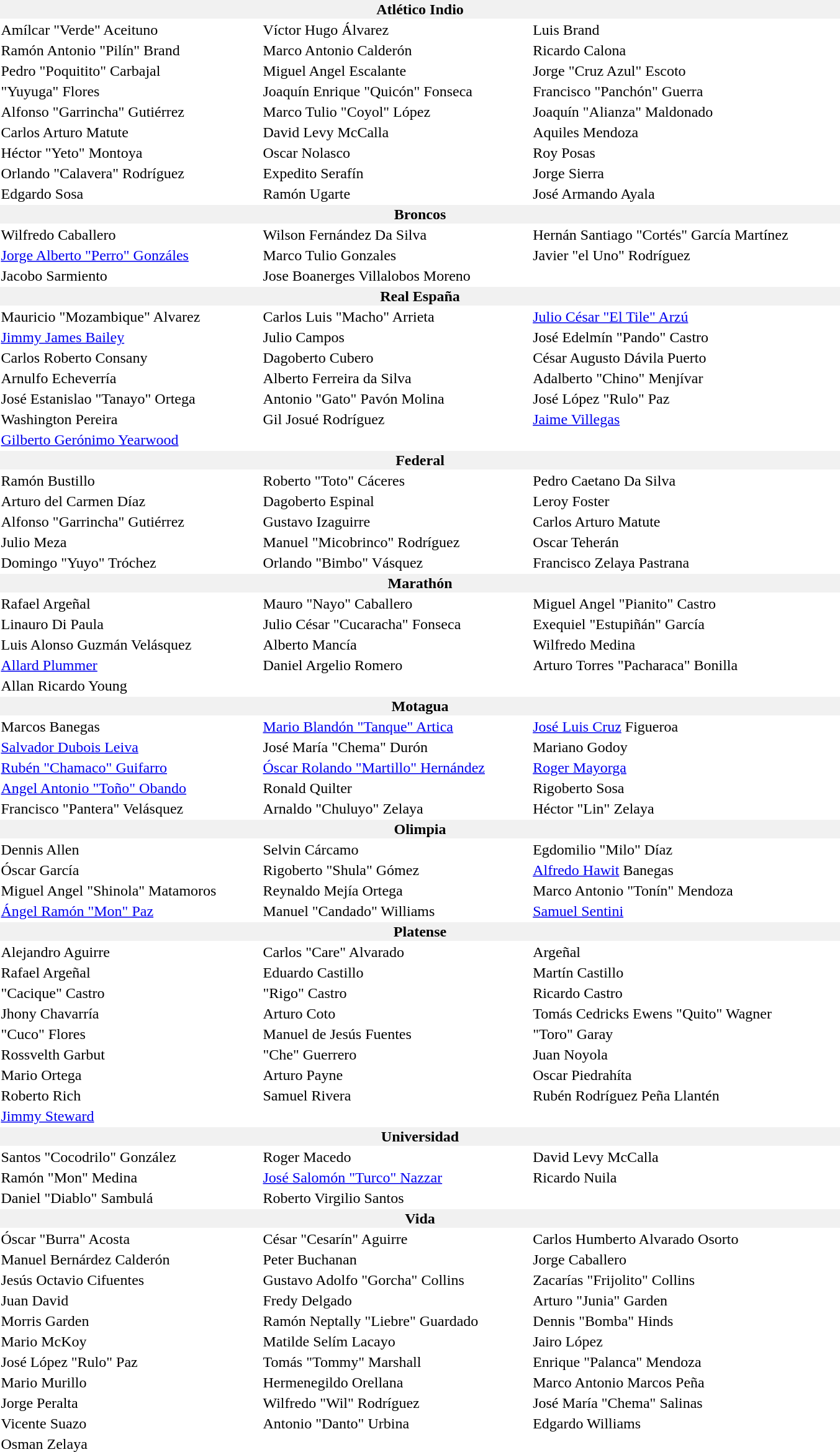<table border="0">
<tr bgcolor="f1f1f1">
<th width="900" colspan="3">Atlético Indio</th>
</tr>
<tr>
<td> Amílcar "Verde" Aceituno</td>
<td> Víctor Hugo Álvarez</td>
<td> Luis Brand</td>
</tr>
<tr>
<td> Ramón Antonio "Pilín" Brand</td>
<td> Marco Antonio Calderón</td>
<td> Ricardo Calona</td>
</tr>
<tr>
<td> Pedro "Poquitito" Carbajal</td>
<td> Miguel Angel Escalante</td>
<td> Jorge "Cruz Azul" Escoto</td>
</tr>
<tr>
<td> "Yuyuga" Flores</td>
<td> Joaquín Enrique "Quicón" Fonseca</td>
<td> Francisco "Panchón" Guerra</td>
</tr>
<tr>
<td> Alfonso "Garrincha" Gutiérrez</td>
<td> Marco Tulio "Coyol" López</td>
<td> Joaquín "Alianza" Maldonado</td>
</tr>
<tr>
<td> Carlos Arturo Matute</td>
<td> David Levy McCalla</td>
<td> Aquiles Mendoza</td>
</tr>
<tr>
<td> Héctor "Yeto" Montoya</td>
<td> Oscar Nolasco</td>
<td> Roy Posas</td>
</tr>
<tr>
<td> Orlando "Calavera" Rodríguez</td>
<td> Expedito Serafín</td>
<td> Jorge Sierra</td>
</tr>
<tr>
<td> Edgardo Sosa</td>
<td> Ramón Ugarte</td>
<td> José Armando Ayala</td>
<td></td>
</tr>
<tr bgcolor="f1f1f1">
<th colspan="3">Broncos</th>
</tr>
<tr>
<td> Wilfredo Caballero</td>
<td> Wilson Fernández Da Silva</td>
<td> Hernán Santiago "Cortés" García Martínez</td>
</tr>
<tr>
<td> <a href='#'>Jorge Alberto "Perro" Gonzáles</a></td>
<td> Marco Tulio Gonzales</td>
<td> Javier "el Uno" Rodríguez</td>
</tr>
<tr>
<td> Jacobo Sarmiento</td>
<td> Jose Boanerges Villalobos Moreno</td>
<td></td>
</tr>
<tr bgcolor="f1f1f1">
<th colspan="3">Real España</th>
</tr>
<tr>
<td> Mauricio "Mozambique" Alvarez</td>
<td> Carlos Luis "Macho" Arrieta</td>
<td> <a href='#'>Julio César "El Tile" Arzú</a></td>
</tr>
<tr>
<td> <a href='#'>Jimmy James Bailey</a></td>
<td> Julio Campos</td>
<td> José Edelmín "Pando" Castro</td>
</tr>
<tr>
<td> Carlos Roberto Consany</td>
<td> Dagoberto Cubero</td>
<td> César Augusto Dávila Puerto</td>
</tr>
<tr>
<td> Arnulfo Echeverría</td>
<td> Alberto Ferreira da Silva</td>
<td> Adalberto "Chino" Menjívar</td>
</tr>
<tr>
<td> José Estanislao "Tanayo" Ortega</td>
<td> Antonio "Gato" Pavón Molina</td>
<td> José López "Rulo" Paz</td>
</tr>
<tr>
<td> Washington Pereira</td>
<td> Gil Josué Rodríguez</td>
<td> <a href='#'>Jaime Villegas</a></td>
</tr>
<tr>
<td> <a href='#'>Gilberto Gerónimo Yearwood</a></td>
<td></td>
<td></td>
</tr>
<tr bgcolor="f1f1f1">
<th colspan="3">Federal</th>
</tr>
<tr>
<td> Ramón Bustillo</td>
<td> Roberto "Toto" Cáceres</td>
<td> Pedro Caetano Da Silva</td>
</tr>
<tr>
<td> Arturo del Carmen Díaz</td>
<td> Dagoberto Espinal</td>
<td> Leroy Foster</td>
</tr>
<tr>
<td> Alfonso "Garrincha" Gutiérrez</td>
<td> Gustavo Izaguirre</td>
<td> Carlos Arturo Matute</td>
</tr>
<tr>
<td> Julio Meza</td>
<td> Manuel "Micobrinco" Rodríguez</td>
<td> Oscar Teherán</td>
</tr>
<tr>
<td> Domingo "Yuyo" Tróchez</td>
<td> Orlando "Bimbo" Vásquez</td>
<td> Francisco Zelaya Pastrana</td>
</tr>
<tr bgcolor="f1f1f1">
<th colspan="3">Marathón</th>
</tr>
<tr>
<td> Rafael Argeñal</td>
<td> Mauro "Nayo" Caballero</td>
<td> Miguel Angel "Pianito" Castro</td>
</tr>
<tr>
<td> Linauro Di Paula</td>
<td> Julio César "Cucaracha" Fonseca</td>
<td> Exequiel "Estupiñán" García</td>
</tr>
<tr>
<td> Luis Alonso Guzmán Velásquez</td>
<td> Alberto Mancía</td>
<td> Wilfredo Medina</td>
</tr>
<tr>
<td> <a href='#'>Allard Plummer</a></td>
<td> Daniel Argelio Romero</td>
<td> Arturo Torres "Pacharaca" Bonilla</td>
</tr>
<tr>
<td> Allan Ricardo Young</td>
<td></td>
<td></td>
</tr>
<tr bgcolor="f1f1f1">
<th colspan="3">Motagua</th>
</tr>
<tr>
<td> Marcos Banegas</td>
<td> <a href='#'>Mario Blandón "Tanque" Artica</a></td>
<td> <a href='#'>José Luis Cruz</a> Figueroa</td>
</tr>
<tr>
<td> <a href='#'>Salvador Dubois Leiva</a></td>
<td> José María "Chema" Durón</td>
<td> Mariano Godoy</td>
</tr>
<tr>
<td> <a href='#'>Rubén "Chamaco" Guifarro</a></td>
<td> <a href='#'>Óscar Rolando "Martillo" Hernández</a></td>
<td> <a href='#'>Roger Mayorga</a></td>
</tr>
<tr>
<td> <a href='#'>Angel Antonio "Toño" Obando</a></td>
<td> Ronald Quilter</td>
<td> Rigoberto Sosa</td>
</tr>
<tr>
<td> Francisco "Pantera" Velásquez</td>
<td> Arnaldo "Chuluyo" Zelaya</td>
<td> Héctor "Lin" Zelaya</td>
</tr>
<tr bgcolor="f1f1f1">
<th colspan="3">Olimpia</th>
</tr>
<tr>
<td> Dennis Allen</td>
<td> Selvin Cárcamo</td>
<td> Egdomilio "Milo" Díaz</td>
</tr>
<tr>
<td> Óscar García</td>
<td> Rigoberto "Shula" Gómez</td>
<td> <a href='#'>Alfredo Hawit</a> Banegas</td>
</tr>
<tr>
<td> Miguel Angel "Shinola" Matamoros</td>
<td> Reynaldo Mejía Ortega</td>
<td> Marco Antonio "Tonín" Mendoza</td>
</tr>
<tr>
<td> <a href='#'>Ángel Ramón "Mon" Paz</a></td>
<td> Manuel "Candado" Williams</td>
<td> <a href='#'>Samuel Sentini</a></td>
</tr>
<tr bgcolor="f1f1f1">
<th colspan="3">Platense</th>
</tr>
<tr>
<td> Alejandro Aguirre</td>
<td> Carlos "Care" Alvarado</td>
<td>  Argeñal</td>
</tr>
<tr>
<td> Rafael Argeñal</td>
<td> Eduardo Castillo</td>
<td> Martín Castillo</td>
</tr>
<tr>
<td> "Cacique" Castro</td>
<td> "Rigo" Castro</td>
<td> Ricardo Castro</td>
</tr>
<tr>
<td> Jhony Chavarría</td>
<td> Arturo Coto</td>
<td> Tomás Cedricks Ewens "Quito" Wagner</td>
</tr>
<tr>
<td> "Cuco" Flores</td>
<td> Manuel de Jesús Fuentes</td>
<td> "Toro" Garay</td>
</tr>
<tr>
<td> Rossvelth Garbut</td>
<td> "Che" Guerrero</td>
<td> Juan Noyola</td>
</tr>
<tr>
<td> Mario Ortega</td>
<td> Arturo Payne</td>
<td> Oscar Piedrahíta</td>
</tr>
<tr>
<td> Roberto Rich</td>
<td> Samuel Rivera</td>
<td> Rubén Rodríguez Peña Llantén</td>
</tr>
<tr>
<td> <a href='#'>Jimmy Steward</a></td>
<td></td>
<td></td>
</tr>
<tr bgcolor="f1f1f1">
<th colspan="3">Universidad</th>
</tr>
<tr>
<td> Santos "Cocodrilo" González</td>
<td> Roger Macedo</td>
<td> David Levy McCalla</td>
</tr>
<tr>
<td> Ramón "Mon" Medina</td>
<td> <a href='#'>José Salomón "Turco" Nazzar</a></td>
<td> Ricardo Nuila</td>
</tr>
<tr>
<td> Daniel "Diablo" Sambulá</td>
<td> Roberto Virgilio Santos</td>
<td></td>
</tr>
<tr bgcolor="f1f1f1">
<th colspan="3">Vida</th>
</tr>
<tr>
<td> Óscar "Burra" Acosta</td>
<td> César "Cesarín" Aguirre</td>
<td> Carlos Humberto Alvarado Osorto</td>
</tr>
<tr>
<td> Manuel Bernárdez Calderón</td>
<td> Peter Buchanan</td>
<td> Jorge Caballero</td>
</tr>
<tr>
<td> Jesús Octavio Cifuentes</td>
<td> Gustavo Adolfo "Gorcha" Collins</td>
<td> Zacarías "Frijolito" Collins</td>
</tr>
<tr>
<td> Juan David</td>
<td> Fredy Delgado</td>
<td> Arturo "Junia" Garden</td>
</tr>
<tr>
<td> Morris Garden</td>
<td> Ramón Neptally "Liebre" Guardado</td>
<td> Dennis "Bomba" Hinds</td>
</tr>
<tr>
<td> Mario McKoy</td>
<td> Matilde Selím Lacayo</td>
<td> Jairo López</td>
</tr>
<tr>
<td> José López "Rulo" Paz</td>
<td> Tomás "Tommy" Marshall</td>
<td> Enrique "Palanca" Mendoza</td>
</tr>
<tr>
<td> Mario Murillo</td>
<td> Hermenegildo Orellana</td>
<td> Marco Antonio Marcos Peña</td>
</tr>
<tr>
<td> Jorge Peralta</td>
<td> Wilfredo "Wil" Rodríguez</td>
<td> José María "Chema" Salinas</td>
</tr>
<tr>
<td> Vicente Suazo</td>
<td> Antonio "Danto" Urbina</td>
<td> Edgardo Williams</td>
</tr>
<tr>
<td> Osman Zelaya</td>
<td></td>
<td></td>
</tr>
</table>
